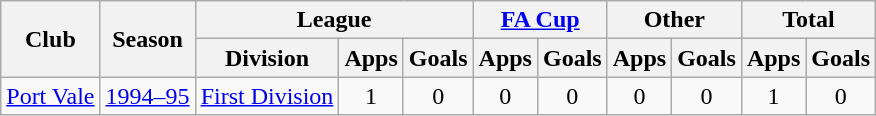<table class="wikitable" style="text-align:center">
<tr>
<th rowspan="2">Club</th>
<th rowspan="2">Season</th>
<th colspan="3">League</th>
<th colspan="2"><a href='#'>FA Cup</a></th>
<th colspan="2">Other</th>
<th colspan="2">Total</th>
</tr>
<tr>
<th>Division</th>
<th>Apps</th>
<th>Goals</th>
<th>Apps</th>
<th>Goals</th>
<th>Apps</th>
<th>Goals</th>
<th>Apps</th>
<th>Goals</th>
</tr>
<tr>
<td><a href='#'>Port Vale</a></td>
<td><a href='#'>1994–95</a></td>
<td><a href='#'>First Division</a></td>
<td>1</td>
<td>0</td>
<td>0</td>
<td>0</td>
<td>0</td>
<td>0</td>
<td>1</td>
<td>0</td>
</tr>
</table>
